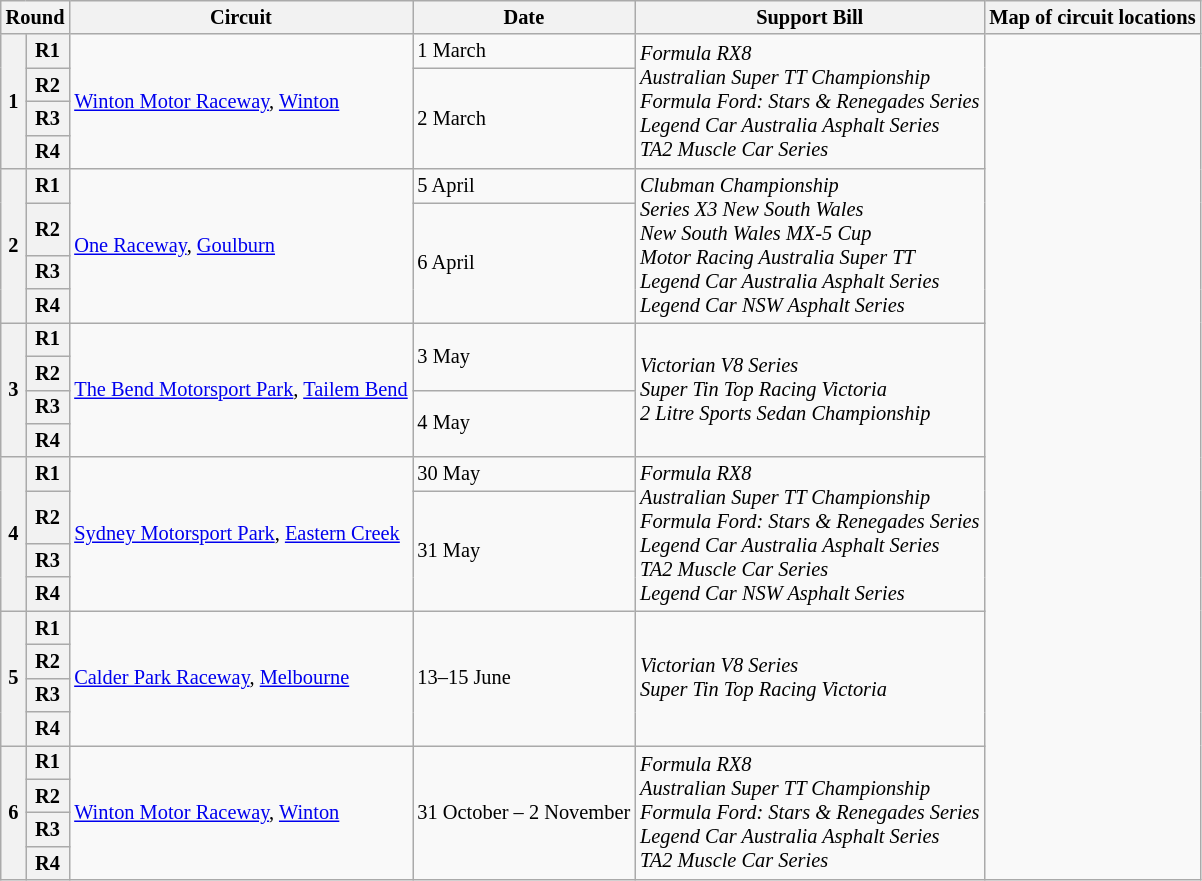<table class="wikitable" style ="font-size: 85%">
<tr>
<th colspan="2">Round</th>
<th>Circuit</th>
<th>Date</th>
<th>Support Bill</th>
<th>Map of circuit locations</th>
</tr>
<tr>
<th rowspan="4">1</th>
<th>R1</th>
<td rowspan="4"> <a href='#'>Winton Motor Raceway</a>, <a href='#'>Winton</a></td>
<td>1 March</td>
<td rowspan="4"><em>Formula RX8<br>Australian Super TT Championship<br>Formula Ford: Stars & Renegades Series<br>Legend Car Australia Asphalt Series<br>TA2 Muscle Car Series</em></td>
<td rowspan="24"></td>
</tr>
<tr>
<th>R2</th>
<td rowspan="3">2 March</td>
</tr>
<tr>
<th>R3</th>
</tr>
<tr>
<th>R4</th>
</tr>
<tr>
<th rowspan="4">2</th>
<th>R1</th>
<td rowspan="4"> <a href='#'>One Raceway</a>, <a href='#'>Goulburn</a></td>
<td>5 April</td>
<td rowspan="4"><em>Clubman Championship<br>Series X3 New South Wales<br>New South Wales MX-5 Cup<br>Motor Racing Australia Super TT<br>Legend Car Australia Asphalt Series<br>Legend Car NSW Asphalt Series</em></td>
</tr>
<tr>
<th>R2</th>
<td rowspan="3">6 April</td>
</tr>
<tr>
<th>R3</th>
</tr>
<tr>
<th>R4</th>
</tr>
<tr>
<th rowspan="4">3</th>
<th>R1</th>
<td rowspan="4"> <a href='#'>The Bend Motorsport Park</a>, <a href='#'>Tailem Bend</a></td>
<td rowspan="2">3 May</td>
<td rowspan="4"><em>Victorian V8 Series<br>Super Tin Top Racing Victoria<br>2 Litre Sports Sedan Championship</em></td>
</tr>
<tr>
<th>R2</th>
</tr>
<tr>
<th>R3</th>
<td rowspan="2">4 May</td>
</tr>
<tr>
<th>R4</th>
</tr>
<tr>
<th rowspan="4">4</th>
<th>R1</th>
<td rowspan="4"> <a href='#'>Sydney Motorsport Park</a>, <a href='#'>Eastern Creek</a></td>
<td>30 May</td>
<td rowspan="4"><em>Formula RX8<br>Australian Super TT Championship<br>Formula Ford: Stars & Renegades Series<br>Legend Car Australia Asphalt Series<br>TA2 Muscle Car Series<br>Legend Car NSW Asphalt Series</em></td>
</tr>
<tr>
<th>R2</th>
<td rowspan="3">31 May</td>
</tr>
<tr>
<th>R3</th>
</tr>
<tr>
<th>R4</th>
</tr>
<tr>
<th rowspan="4">5</th>
<th>R1</th>
<td rowspan="4"> <a href='#'>Calder Park Raceway</a>, <a href='#'>Melbourne</a></td>
<td rowspan="4">13–15 June</td>
<td rowspan="4"><em>Victorian V8 Series<br>Super Tin Top Racing Victoria</em></td>
</tr>
<tr>
<th>R2</th>
</tr>
<tr>
<th>R3</th>
</tr>
<tr>
<th>R4</th>
</tr>
<tr>
<th rowspan="4">6</th>
<th>R1</th>
<td rowspan="4"> <a href='#'>Winton Motor Raceway</a>, <a href='#'>Winton</a></td>
<td rowspan="4">31 October – 2 November</td>
<td rowspan="4"><em>Formula RX8<br>Australian Super TT Championship<br>Formula Ford: Stars & Renegades Series<br>Legend Car Australia Asphalt Series<br>TA2 Muscle Car Series</em></td>
</tr>
<tr>
<th>R2</th>
</tr>
<tr>
<th>R3</th>
</tr>
<tr>
<th>R4</th>
</tr>
</table>
